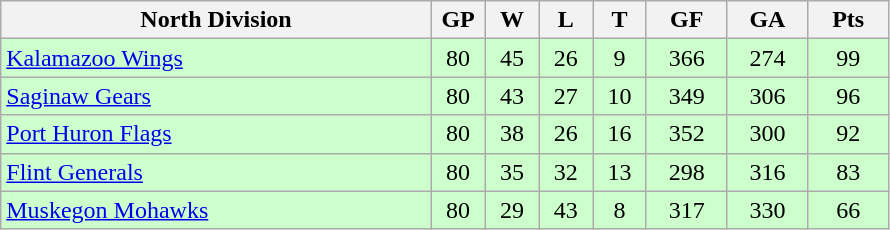<table class="wikitable">
<tr>
<th width="40%">North Division</th>
<th width="5%">GP</th>
<th width="5%">W</th>
<th width="5%">L</th>
<th width="5%">T</th>
<th width="7.5%">GF</th>
<th width="7.5%">GA</th>
<th width="7.5%">Pts</th>
</tr>
<tr align="center" bgcolor="#CCFFCC">
<td align="left"><a href='#'>Kalamazoo Wings</a></td>
<td>80</td>
<td>45</td>
<td>26</td>
<td>9</td>
<td>366</td>
<td>274</td>
<td>99</td>
</tr>
<tr align="center" bgcolor="#CCFFCC">
<td align="left"><a href='#'>Saginaw Gears</a></td>
<td>80</td>
<td>43</td>
<td>27</td>
<td>10</td>
<td>349</td>
<td>306</td>
<td>96</td>
</tr>
<tr align="center" bgcolor="#CCFFCC">
<td align="left"><a href='#'>Port Huron Flags</a></td>
<td>80</td>
<td>38</td>
<td>26</td>
<td>16</td>
<td>352</td>
<td>300</td>
<td>92</td>
</tr>
<tr align="center" bgcolor="#CCFFCC">
<td align="left"><a href='#'>Flint Generals</a></td>
<td>80</td>
<td>35</td>
<td>32</td>
<td>13</td>
<td>298</td>
<td>316</td>
<td>83</td>
</tr>
<tr align="center" bgcolor="#CCFFCC">
<td align="left"><a href='#'>Muskegon Mohawks</a></td>
<td>80</td>
<td>29</td>
<td>43</td>
<td>8</td>
<td>317</td>
<td>330</td>
<td>66</td>
</tr>
</table>
